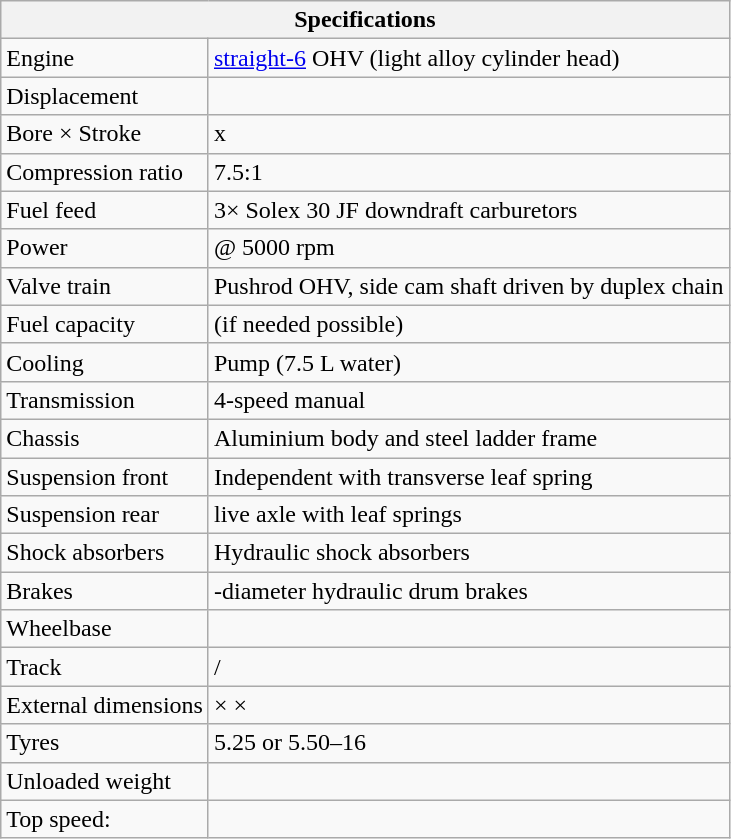<table class="wikitable">
<tr>
<th colspan=2>Specifications</th>
</tr>
<tr>
<td>Engine</td>
<td><a href='#'>straight-6</a> OHV (light alloy cylinder head)</td>
</tr>
<tr>
<td>Displacement</td>
<td></td>
</tr>
<tr>
<td>Bore × Stroke</td>
<td> x </td>
</tr>
<tr>
<td>Compression ratio</td>
<td>7.5:1</td>
</tr>
<tr>
<td>Fuel feed</td>
<td>3× Solex 30 JF downdraft carburetors</td>
</tr>
<tr>
<td>Power</td>
<td> @ 5000 rpm</td>
</tr>
<tr>
<td>Valve train</td>
<td>Pushrod OHV, side cam shaft driven by duplex chain</td>
</tr>
<tr>
<td>Fuel capacity</td>
<td> (if needed  possible)</td>
</tr>
<tr>
<td>Cooling</td>
<td>Pump (7.5 L water)</td>
</tr>
<tr>
<td>Transmission</td>
<td>4-speed manual</td>
</tr>
<tr>
<td>Chassis</td>
<td>Aluminium body and steel ladder frame</td>
</tr>
<tr>
<td>Suspension front</td>
<td>Independent with transverse leaf spring</td>
</tr>
<tr>
<td>Suspension rear</td>
<td>live axle with leaf springs</td>
</tr>
<tr>
<td>Shock absorbers</td>
<td>Hydraulic shock absorbers</td>
</tr>
<tr>
<td>Brakes</td>
<td>-diameter hydraulic drum brakes</td>
</tr>
<tr>
<td>Wheelbase</td>
<td></td>
</tr>
<tr>
<td>Track</td>
<td>/</td>
</tr>
<tr>
<td>External dimensions</td>
<td> ×  × </td>
</tr>
<tr>
<td>Tyres</td>
<td>5.25 or 5.50–16</td>
</tr>
<tr>
<td>Unloaded weight</td>
<td></td>
</tr>
<tr>
<td>Top speed:</td>
<td></td>
</tr>
</table>
